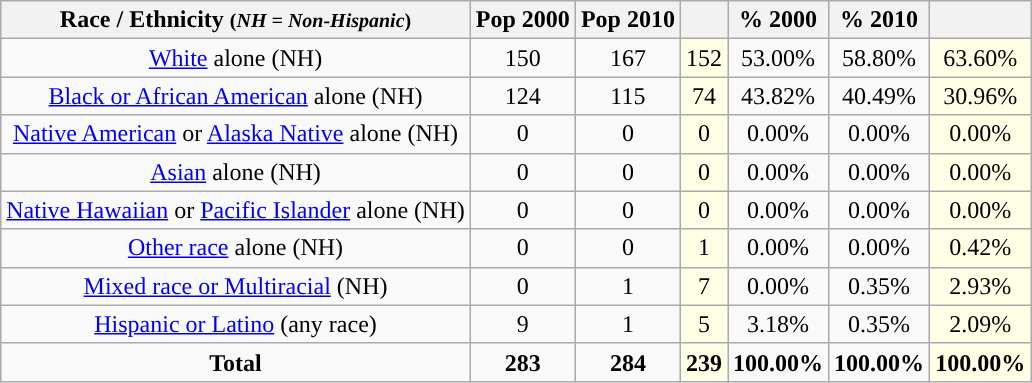<table class="wikitable" style="text-align:center;">
<tr>
<th>Race / Ethnicity <small>(<em>NH = Non-Hispanic</em>)</small></th>
<th>Pop 2000</th>
<th>Pop 2010</th>
<th></th>
<th>% 2000</th>
<th>% 2010</th>
<th></th>
</tr>
<tr>
<td><a href='#'>White</a> alone (NH)</td>
<td>150</td>
<td>167</td>
<td style='background: #ffffe6;'>152</td>
<td>53.00%</td>
<td>58.80%</td>
<td style='background: #ffffe6;'>63.60%</td>
</tr>
<tr>
<td><a href='#'>Black or African American</a> alone (NH)</td>
<td>124</td>
<td>115</td>
<td style='background: #ffffe6;'>74</td>
<td>43.82%</td>
<td>40.49%</td>
<td style='background: #ffffe6;'>30.96%</td>
</tr>
<tr>
<td><a href='#'>Native American</a> or <a href='#'>Alaska Native</a> alone (NH)</td>
<td>0</td>
<td>0</td>
<td style='background: #ffffe6;'>0</td>
<td>0.00%</td>
<td>0.00%</td>
<td style='background: #ffffe6;'>0.00%</td>
</tr>
<tr>
<td><a href='#'>Asian</a> alone (NH)</td>
<td>0</td>
<td>0</td>
<td style='background: #ffffe6;'>0</td>
<td>0.00%</td>
<td>0.00%</td>
<td style='background: #ffffe6;'>0.00%</td>
</tr>
<tr>
<td><a href='#'>Native Hawaiian</a> or <a href='#'>Pacific Islander</a> alone (NH)</td>
<td>0</td>
<td>0</td>
<td style='background: #ffffe6;'>0</td>
<td>0.00%</td>
<td>0.00%</td>
<td style='background: #ffffe6;'>0.00%</td>
</tr>
<tr>
<td><a href='#'>Other race</a> alone (NH)</td>
<td>0</td>
<td>0</td>
<td style='background: #ffffe6;'>1</td>
<td>0.00%</td>
<td>0.00%</td>
<td style='background: #ffffe6;'>0.42%</td>
</tr>
<tr>
<td><a href='#'>Mixed race or Multiracial</a> (NH)</td>
<td>0</td>
<td>1</td>
<td style='background: #ffffe6;'>7</td>
<td>0.00%</td>
<td>0.35%</td>
<td style='background: #ffffe6;'>2.93%</td>
</tr>
<tr>
<td><a href='#'>Hispanic or Latino</a> (any race)</td>
<td>9</td>
<td>1</td>
<td style='background: #ffffe6;'>5</td>
<td>3.18%</td>
<td>0.35%</td>
<td style='background: #ffffe6;'>2.09%</td>
</tr>
<tr>
<td><strong>Total</strong></td>
<td><strong>283</strong></td>
<td><strong>284</strong></td>
<td style='background: #ffffe6;'><strong>239</strong></td>
<td><strong>100.00%</strong></td>
<td><strong>100.00%</strong></td>
<td style='background: #ffffe6;'><strong>100.00%</strong></td>
</tr>
</table>
